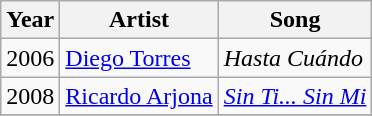<table class="wikitable">
<tr>
<th>Year</th>
<th>Artist</th>
<th>Song</th>
</tr>
<tr>
<td>2006</td>
<td><a href='#'>Diego Torres</a></td>
<td><em>Hasta Cuándo</em></td>
</tr>
<tr>
<td>2008</td>
<td><a href='#'>Ricardo Arjona</a></td>
<td><em><a href='#'>Sin Ti... Sin Mi</a></em></td>
</tr>
<tr>
</tr>
</table>
